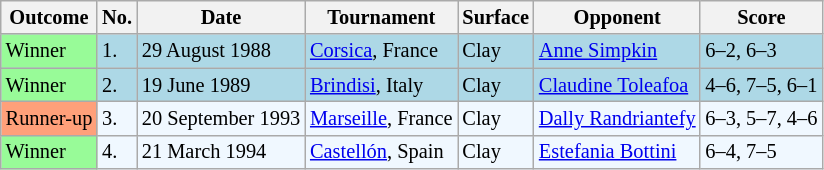<table class="wikitable" style="font-size:85%">
<tr>
<th>Outcome</th>
<th>No.</th>
<th>Date</th>
<th>Tournament</th>
<th>Surface</th>
<th>Opponent</th>
<th>Score</th>
</tr>
<tr bgcolor=lightblue>
<td bgcolor="98FB98">Winner</td>
<td>1.</td>
<td>29 August 1988</td>
<td><a href='#'>Corsica</a>, France</td>
<td>Clay</td>
<td> <a href='#'>Anne Simpkin</a></td>
<td>6–2, 6–3</td>
</tr>
<tr style="background:lightblue;">
<td bgcolor="98FB98">Winner</td>
<td>2.</td>
<td>19 June 1989</td>
<td><a href='#'>Brindisi</a>, Italy</td>
<td>Clay</td>
<td> <a href='#'>Claudine Toleafoa</a></td>
<td>4–6, 7–5, 6–1</td>
</tr>
<tr style="background:#f0f8ff;">
<td bgcolor="FFA07A">Runner-up</td>
<td>3.</td>
<td>20 September 1993</td>
<td><a href='#'>Marseille</a>, France</td>
<td>Clay</td>
<td> <a href='#'>Dally Randriantefy</a></td>
<td>6–3, 5–7, 4–6</td>
</tr>
<tr style="background:#f0f8ff;">
<td bgcolor="98FB98">Winner</td>
<td>4.</td>
<td>21 March 1994</td>
<td><a href='#'>Castellón</a>, Spain</td>
<td>Clay</td>
<td> <a href='#'>Estefania Bottini</a></td>
<td>6–4, 7–5</td>
</tr>
</table>
